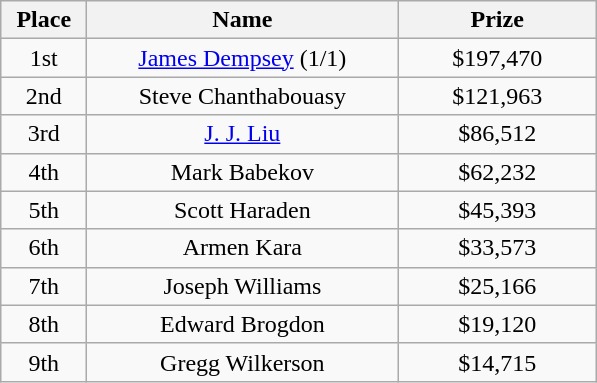<table class="wikitable">
<tr>
<th width="50">Place</th>
<th width="200">Name</th>
<th width="125">Prize</th>
</tr>
<tr>
<td align = "center">1st</td>
<td align = "center"><a href='#'>James Dempsey</a> (1/1)</td>
<td align = "center">$197,470</td>
</tr>
<tr>
<td align = "center">2nd</td>
<td align = "center">Steve Chanthabouasy</td>
<td align = "center">$121,963</td>
</tr>
<tr>
<td align = "center">3rd</td>
<td align = "center"><a href='#'>J. J. Liu</a></td>
<td align = "center">$86,512</td>
</tr>
<tr>
<td align = "center">4th</td>
<td align = "center">Mark Babekov</td>
<td align = "center">$62,232</td>
</tr>
<tr>
<td align = "center">5th</td>
<td align = "center">Scott Haraden</td>
<td align = "center">$45,393</td>
</tr>
<tr>
<td align = "center">6th</td>
<td align = "center">Armen Kara</td>
<td align = "center">$33,573</td>
</tr>
<tr>
<td align = "center">7th</td>
<td align = "center">Joseph Williams</td>
<td align = "center">$25,166</td>
</tr>
<tr>
<td align = "center">8th</td>
<td align = "center">Edward Brogdon</td>
<td align = "center">$19,120</td>
</tr>
<tr>
<td align = "center">9th</td>
<td align = "center">Gregg Wilkerson</td>
<td align = "center">$14,715</td>
</tr>
</table>
